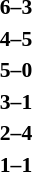<table style="font-size:90%; margin: 0 auto;">
<tr>
<td align="right"><strong></strong></td>
<td align="center"><strong>6–3</strong></td>
<td><strong></strong></td>
</tr>
<tr>
<td align="right"><strong></strong></td>
<td align="center"><strong>4–5</strong></td>
<td><strong></strong></td>
</tr>
<tr>
<td align="right"><strong></strong></td>
<td align="center"><strong>5–0</strong></td>
<td><strong></strong></td>
</tr>
<tr>
<td align="right"><strong></strong></td>
<td align="center"><strong>3–1</strong></td>
<td><strong></strong></td>
</tr>
<tr>
<td align="right"><strong></strong></td>
<td align="center"><strong>2–4</strong></td>
<td><strong></strong></td>
</tr>
<tr>
<td align="right"><strong></strong></td>
<td align="center"><strong>1–1</strong></td>
<td><strong></strong></td>
</tr>
</table>
